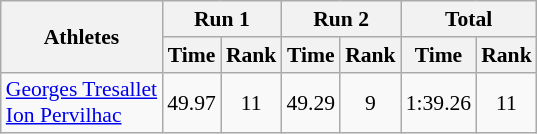<table class="wikitable" border="1" style="font-size:90%">
<tr>
<th rowspan="2">Athletes</th>
<th colspan="2">Run 1</th>
<th colspan="2">Run 2</th>
<th colspan="2">Total</th>
</tr>
<tr>
<th>Time</th>
<th>Rank</th>
<th>Time</th>
<th>Rank</th>
<th>Time</th>
<th>Rank</th>
</tr>
<tr>
<td><a href='#'>Georges Tresallet</a><br><a href='#'>Ion Pervilhac</a></td>
<td align="center">49.97</td>
<td align="center">11</td>
<td align="center">49.29</td>
<td align="center">9</td>
<td align="center">1:39.26</td>
<td align="center">11</td>
</tr>
</table>
